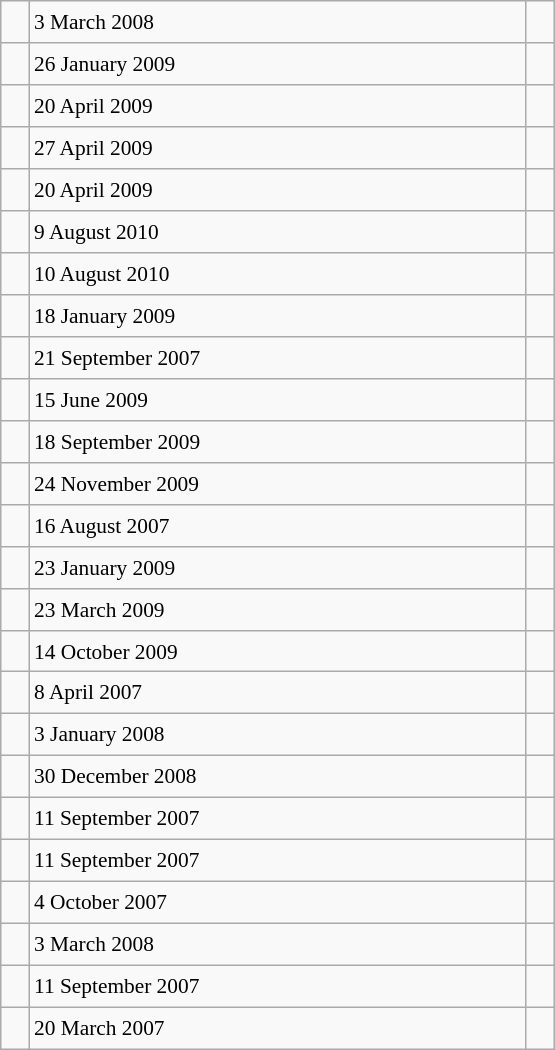<table class="wikitable" style="font-size: 89%; float: left; width: 26em; margin-right: 1em; height: 700px">
<tr>
<td></td>
<td>3 March 2008</td>
<td></td>
</tr>
<tr>
<td></td>
<td>26 January 2009</td>
<td></td>
</tr>
<tr>
<td></td>
<td>20 April 2009</td>
<td></td>
</tr>
<tr>
<td></td>
<td>27 April 2009</td>
<td></td>
</tr>
<tr>
<td></td>
<td>20 April 2009</td>
<td></td>
</tr>
<tr>
<td></td>
<td>9 August 2010</td>
<td></td>
</tr>
<tr>
<td></td>
<td>10 August 2010</td>
<td></td>
</tr>
<tr>
<td></td>
<td>18 January 2009</td>
<td></td>
</tr>
<tr>
<td></td>
<td>21 September 2007</td>
<td></td>
</tr>
<tr>
<td></td>
<td>15 June 2009</td>
<td></td>
</tr>
<tr>
<td></td>
<td>18 September 2009</td>
<td></td>
</tr>
<tr>
<td></td>
<td>24 November 2009</td>
<td></td>
</tr>
<tr>
<td></td>
<td>16 August 2007</td>
<td></td>
</tr>
<tr>
<td></td>
<td>23 January 2009</td>
<td></td>
</tr>
<tr>
<td></td>
<td>23 March 2009</td>
<td></td>
</tr>
<tr>
<td></td>
<td>14 October 2009</td>
<td></td>
</tr>
<tr>
<td></td>
<td>8 April 2007</td>
<td></td>
</tr>
<tr>
<td></td>
<td>3 January 2008</td>
<td></td>
</tr>
<tr>
<td></td>
<td>30 December 2008</td>
<td></td>
</tr>
<tr>
<td></td>
<td>11 September 2007</td>
<td></td>
</tr>
<tr>
<td></td>
<td>11 September 2007</td>
<td></td>
</tr>
<tr>
<td></td>
<td>4 October 2007</td>
<td></td>
</tr>
<tr>
<td></td>
<td>3 March 2008</td>
<td></td>
</tr>
<tr>
<td></td>
<td>11 September 2007</td>
<td></td>
</tr>
<tr>
<td></td>
<td>20 March 2007</td>
<td></td>
</tr>
</table>
